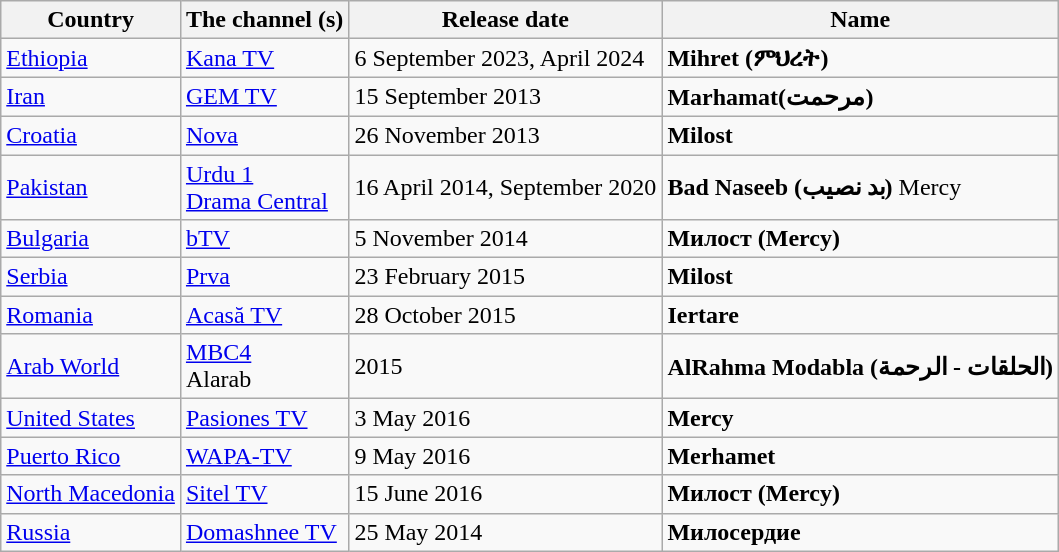<table class="wikitable">
<tr>
<th>Country</th>
<th>The channel (s)</th>
<th>Release date</th>
<th>Name</th>
</tr>
<tr>
<td><a href='#'>Ethiopia</a></td>
<td><a href='#'>Kana TV</a></td>
<td>6 September 2023, April 2024</td>
<td><strong>Mihret (ምህረት)</strong></td>
</tr>
<tr>
<td><a href='#'>Iran</a></td>
<td><a href='#'>GEM TV</a></td>
<td>15 September 2013</td>
<td><strong>Marhamat(مرحمت)</strong></td>
</tr>
<tr>
<td><a href='#'>Croatia</a></td>
<td><a href='#'>Nova</a></td>
<td>26 November 2013</td>
<td><strong>Milost</strong></td>
</tr>
<tr>
<td><a href='#'>Pakistan</a></td>
<td><a href='#'>Urdu 1</a> <br> <a href='#'>Drama Central</a></td>
<td>16 April 2014, September 2020</td>
<td><strong>Bad Naseeb (بد نصیب)</strong> Mercy</td>
</tr>
<tr>
<td><a href='#'>Bulgaria</a></td>
<td><a href='#'>bTV</a></td>
<td>5 November 2014</td>
<td><strong>Милост (Mercy)</strong></td>
</tr>
<tr>
<td><a href='#'>Serbia</a></td>
<td><a href='#'>Prva</a></td>
<td>23 February 2015</td>
<td><strong>Milost</strong></td>
</tr>
<tr>
<td><a href='#'>Romania</a></td>
<td><a href='#'>Acasă TV</a></td>
<td>28 October 2015</td>
<td><strong>Iertare</strong></td>
</tr>
<tr>
<td><a href='#'>Arab World</a></td>
<td><a href='#'>MBC4</a> <br> Alarab</td>
<td>2015</td>
<td><strong>AlRahma Modabla (الحلقات - الرحمة)</strong></td>
</tr>
<tr>
<td><a href='#'>United States</a></td>
<td><a href='#'>Pasiones TV</a></td>
<td>3 May 2016</td>
<td><strong>Mercy</strong></td>
</tr>
<tr>
<td><a href='#'>Puerto Rico</a></td>
<td><a href='#'>WAPA-TV</a></td>
<td>9 May 2016</td>
<td><strong>Merhamet</strong></td>
</tr>
<tr>
<td><a href='#'>North Macedonia</a></td>
<td><a href='#'>Sitel TV</a></td>
<td>15 June 2016</td>
<td><strong>Милост (Mercy)</strong></td>
</tr>
<tr>
<td><a href='#'>Russia</a></td>
<td><a href='#'>Domashnee TV</a></td>
<td>25 May 2014</td>
<td><strong>Милосердие</strong></td>
</tr>
</table>
